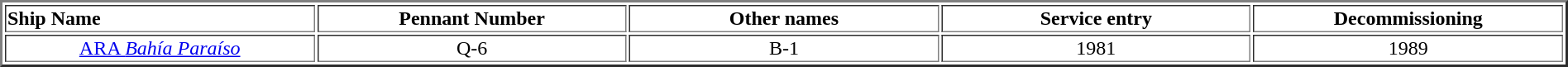<table width="100%" border="2">
<tr>
<th width="16%" align="left">Ship Name</th>
<th width="16%" align="center">Pennant Number</th>
<th width="16%" align="center">Other names</th>
<th width="16%" align="center">Service entry</th>
<th width="16%" align="center">Decommissioning</th>
</tr>
<tr>
<td align="center"><a href='#'>ARA <em>Bahía Paraíso</em></a></td>
<td align="center">Q-6</td>
<td align="center">B-1</td>
<td align="center">1981</td>
<td align="center">1989 </td>
</tr>
</table>
